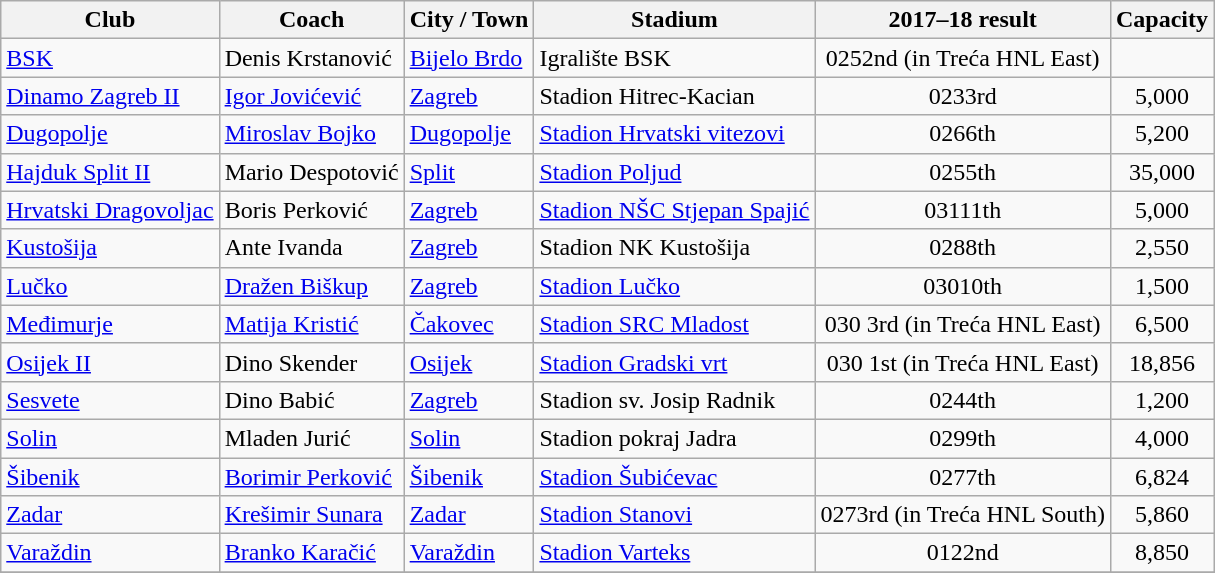<table class="wikitable sortable">
<tr>
<th>Club</th>
<th>Coach</th>
<th>City / Town</th>
<th>Stadium</th>
<th>2017–18 result</th>
<th>Capacity</th>
</tr>
<tr>
<td><a href='#'>BSK</a></td>
<td> Denis Krstanović</td>
<td><a href='#'>Bijelo Brdo</a></td>
<td>Igralište BSK</td>
<td style="text-align:center;"><span>025</span>2nd (in Treća HNL East)</td>
<td align="center"></td>
</tr>
<tr>
<td><a href='#'>Dinamo Zagreb II</a></td>
<td> <a href='#'>Igor Jovićević</a></td>
<td><a href='#'>Zagreb</a></td>
<td>Stadion Hitrec-Kacian</td>
<td style="text-align:center;"><span>023</span>3rd</td>
<td align="center">5,000</td>
</tr>
<tr>
<td><a href='#'>Dugopolje</a></td>
<td> <a href='#'>Miroslav Bojko</a></td>
<td><a href='#'>Dugopolje</a></td>
<td><a href='#'>Stadion Hrvatski vitezovi</a></td>
<td style="text-align:center;"><span>026</span>6th</td>
<td align="center">5,200</td>
</tr>
<tr>
<td><a href='#'>Hajduk Split II</a></td>
<td> Mario Despotović</td>
<td><a href='#'>Split</a></td>
<td><a href='#'>Stadion Poljud</a></td>
<td style="text-align:center;"><span>025</span>5th</td>
<td align="center">35,000</td>
</tr>
<tr>
<td><a href='#'>Hrvatski Dragovoljac</a></td>
<td> Boris Perković</td>
<td><a href='#'>Zagreb</a></td>
<td><a href='#'>Stadion NŠC Stjepan Spajić</a></td>
<td style="text-align:center;"><span>031</span>11th</td>
<td align="center">5,000</td>
</tr>
<tr>
<td><a href='#'>Kustošija</a></td>
<td> Ante Ivanda</td>
<td><a href='#'>Zagreb</a></td>
<td>Stadion NK Kustošija</td>
<td style="text-align:center;"><span>028</span>8th</td>
<td align="center">2,550</td>
</tr>
<tr>
<td><a href='#'>Lučko</a></td>
<td> <a href='#'>Dražen Biškup</a></td>
<td><a href='#'>Zagreb</a></td>
<td><a href='#'>Stadion Lučko</a></td>
<td style="text-align:center;"><span>030</span>10th</td>
<td align="center">1,500</td>
</tr>
<tr>
<td><a href='#'>Međimurje</a></td>
<td> <a href='#'>Matija Kristić</a></td>
<td><a href='#'>Čakovec</a></td>
<td><a href='#'>Stadion SRC Mladost</a></td>
<td style="text-align:center;"><span>030</span> 3rd (in Treća HNL East)</td>
<td align="center">6,500</td>
</tr>
<tr>
<td><a href='#'>Osijek II</a></td>
<td> Dino Skender</td>
<td><a href='#'>Osijek</a></td>
<td><a href='#'>Stadion Gradski vrt</a></td>
<td style="text-align:center;"><span>030</span> 1st (in Treća HNL East)</td>
<td align="center">18,856</td>
</tr>
<tr>
<td><a href='#'>Sesvete</a></td>
<td> Dino Babić</td>
<td><a href='#'>Zagreb</a></td>
<td>Stadion sv. Josip Radnik</td>
<td style="text-align:center;"><span>024</span>4th</td>
<td align="center">1,200</td>
</tr>
<tr>
<td><a href='#'>Solin</a></td>
<td> Mladen Jurić</td>
<td><a href='#'>Solin</a></td>
<td>Stadion pokraj Jadra</td>
<td style="text-align:center;"><span>029</span>9th</td>
<td align="center">4,000</td>
</tr>
<tr>
<td><a href='#'>Šibenik</a></td>
<td> <a href='#'>Borimir Perković</a></td>
<td><a href='#'>Šibenik</a></td>
<td><a href='#'>Stadion Šubićevac</a></td>
<td style="text-align:center;"><span>027</span>7th</td>
<td align="center">6,824</td>
</tr>
<tr>
<td><a href='#'>Zadar</a></td>
<td> <a href='#'>Krešimir Sunara</a></td>
<td><a href='#'>Zadar</a></td>
<td><a href='#'>Stadion Stanovi</a></td>
<td style="text-align:center;"><span>027</span>3rd (in Treća HNL South)</td>
<td align="center">5,860</td>
</tr>
<tr>
<td><a href='#'>Varaždin</a></td>
<td> <a href='#'>Branko Karačić</a></td>
<td><a href='#'>Varaždin</a></td>
<td><a href='#'>Stadion Varteks</a></td>
<td style="text-align:center;"><span>012</span>2nd</td>
<td align="center">8,850</td>
</tr>
<tr>
</tr>
</table>
